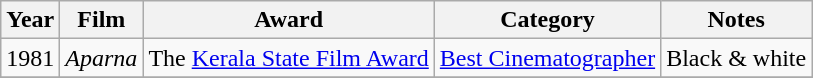<table class="wikitable">
<tr>
<th>Year</th>
<th>Film</th>
<th>Award</th>
<th>Category</th>
<th>Notes</th>
</tr>
<tr>
<td>1981</td>
<td><em>Aparna</em></td>
<td>The <a href='#'>Kerala State Film Award</a></td>
<td><a href='#'>Best Cinematographer</a></td>
<td>Black & white</td>
</tr>
<tr>
</tr>
</table>
